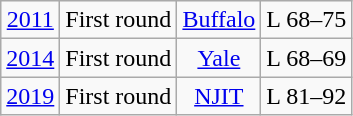<table class="wikitable">
<tr align="center">
<td><a href='#'>2011</a></td>
<td>First round</td>
<td><a href='#'>Buffalo</a></td>
<td>L 68–75</td>
</tr>
<tr align="center">
<td><a href='#'>2014</a></td>
<td>First round</td>
<td><a href='#'>Yale</a></td>
<td>L 68–69</td>
</tr>
<tr align="center">
<td><a href='#'>2019</a></td>
<td>First round</td>
<td><a href='#'>NJIT</a></td>
<td>L 81–92</td>
</tr>
</table>
